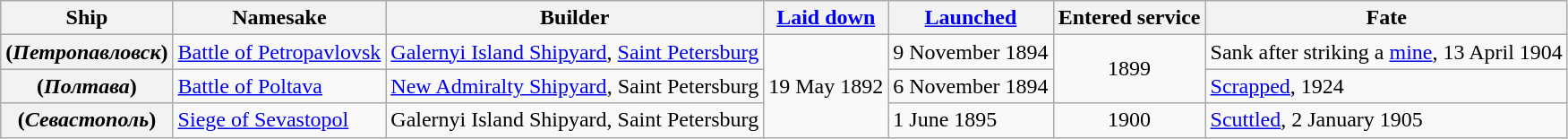<table class="wikitable plainrowheaders">
<tr>
<th scope="col">Ship</th>
<th scope="col">Namesake</th>
<th scope="col">Builder</th>
<th scope="col"><a href='#'>Laid down</a></th>
<th scope="col"><a href='#'>Launched</a></th>
<th scope="col">Entered service</th>
<th scope="col">Fate</th>
</tr>
<tr>
<th scope="row"> (<em>Петропавловск</em>)</th>
<td><a href='#'>Battle of Petropavlovsk</a></td>
<td><a href='#'>Galernyi Island Shipyard</a>, <a href='#'>Saint Petersburg</a></td>
<td rowspan=3>19 May 1892</td>
<td>9 November 1894</td>
<td style="text-align: center;" rowspan=2>1899</td>
<td>Sank after striking a <a href='#'>mine</a>, 13 April 1904</td>
</tr>
<tr>
<th scope="row"> (<em>Полтава</em>)</th>
<td><a href='#'>Battle of Poltava</a></td>
<td><a href='#'>New Admiralty Shipyard</a>, Saint Petersburg</td>
<td>6 November 1894</td>
<td><a href='#'>Scrapped</a>, 1924</td>
</tr>
<tr>
<th scope="row"> (<em>Севастополь</em>)</th>
<td><a href='#'>Siege of Sevastopol</a></td>
<td>Galernyi Island Shipyard, Saint Petersburg</td>
<td>1 June 1895</td>
<td style="text-align: center;">1900</td>
<td><a href='#'>Scuttled</a>, 2 January 1905</td>
</tr>
</table>
